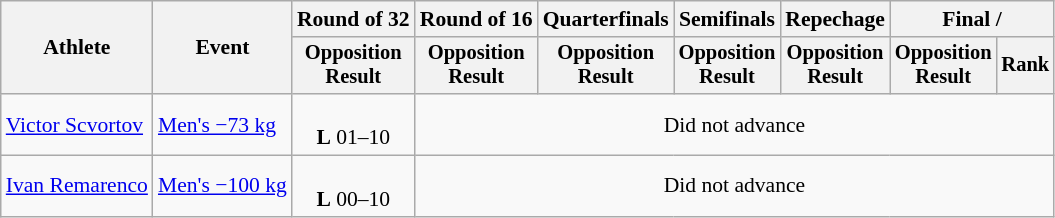<table class="wikitable" style="font-size:90%">
<tr>
<th rowspan="2">Athlete</th>
<th rowspan="2">Event</th>
<th>Round of 32</th>
<th>Round of 16</th>
<th>Quarterfinals</th>
<th>Semifinals</th>
<th>Repechage</th>
<th colspan=2>Final / </th>
</tr>
<tr style="font-size:95%">
<th>Opposition<br>Result</th>
<th>Opposition<br>Result</th>
<th>Opposition<br>Result</th>
<th>Opposition<br>Result</th>
<th>Opposition<br>Result</th>
<th>Opposition<br>Result</th>
<th>Rank</th>
</tr>
<tr align=center>
<td align=left><a href='#'>Victor Scvortov</a></td>
<td align=left><a href='#'>Men's −73 kg</a></td>
<td><br><strong>L</strong> 01–10</td>
<td colspan=6>Did not advance</td>
</tr>
<tr align=center>
<td align=left><a href='#'>Ivan Remarenco</a></td>
<td align=left><a href='#'>Men's −100 kg</a></td>
<td><br><strong>L</strong> 00–10</td>
<td colspan=6>Did not advance</td>
</tr>
</table>
